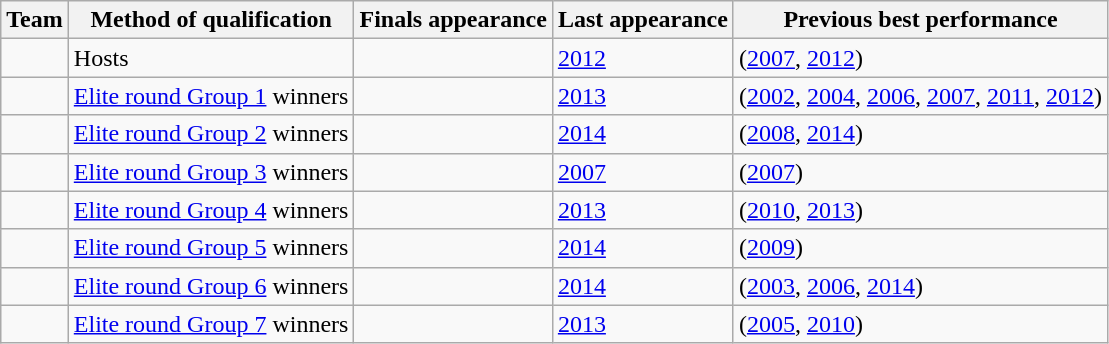<table class="wikitable sortable">
<tr>
<th>Team</th>
<th>Method of qualification</th>
<th>Finals appearance</th>
<th>Last appearance</th>
<th>Previous best performance</th>
</tr>
<tr>
<td></td>
<td>Hosts</td>
<td></td>
<td><a href='#'>2012</a></td>
<td> (<a href='#'>2007</a>, <a href='#'>2012</a>)</td>
</tr>
<tr>
<td></td>
<td><a href='#'>Elite round Group 1</a> winners</td>
<td></td>
<td><a href='#'>2013</a></td>
<td> (<a href='#'>2002</a>, <a href='#'>2004</a>, <a href='#'>2006</a>, <a href='#'>2007</a>, <a href='#'>2011</a>, <a href='#'>2012</a>)</td>
</tr>
<tr>
<td></td>
<td><a href='#'>Elite round Group 2</a> winners</td>
<td></td>
<td><a href='#'>2014</a></td>
<td> (<a href='#'>2008</a>, <a href='#'>2014</a>)</td>
</tr>
<tr>
<td></td>
<td><a href='#'>Elite round Group 3</a> winners</td>
<td></td>
<td><a href='#'>2007</a></td>
<td> (<a href='#'>2007</a>)</td>
</tr>
<tr>
<td></td>
<td><a href='#'>Elite round Group 4</a> winners</td>
<td></td>
<td><a href='#'>2013</a></td>
<td> (<a href='#'>2010</a>, <a href='#'>2013</a>)</td>
</tr>
<tr>
<td></td>
<td><a href='#'>Elite round Group 5</a> winners</td>
<td></td>
<td><a href='#'>2014</a></td>
<td> (<a href='#'>2009</a>)</td>
</tr>
<tr>
<td></td>
<td><a href='#'>Elite round Group 6</a> winners</td>
<td></td>
<td><a href='#'>2014</a></td>
<td> (<a href='#'>2003</a>, <a href='#'>2006</a>, <a href='#'>2014</a>)</td>
</tr>
<tr>
<td></td>
<td><a href='#'>Elite round Group 7</a> winners</td>
<td></td>
<td><a href='#'>2013</a></td>
<td> (<a href='#'>2005</a>, <a href='#'>2010</a>)</td>
</tr>
</table>
